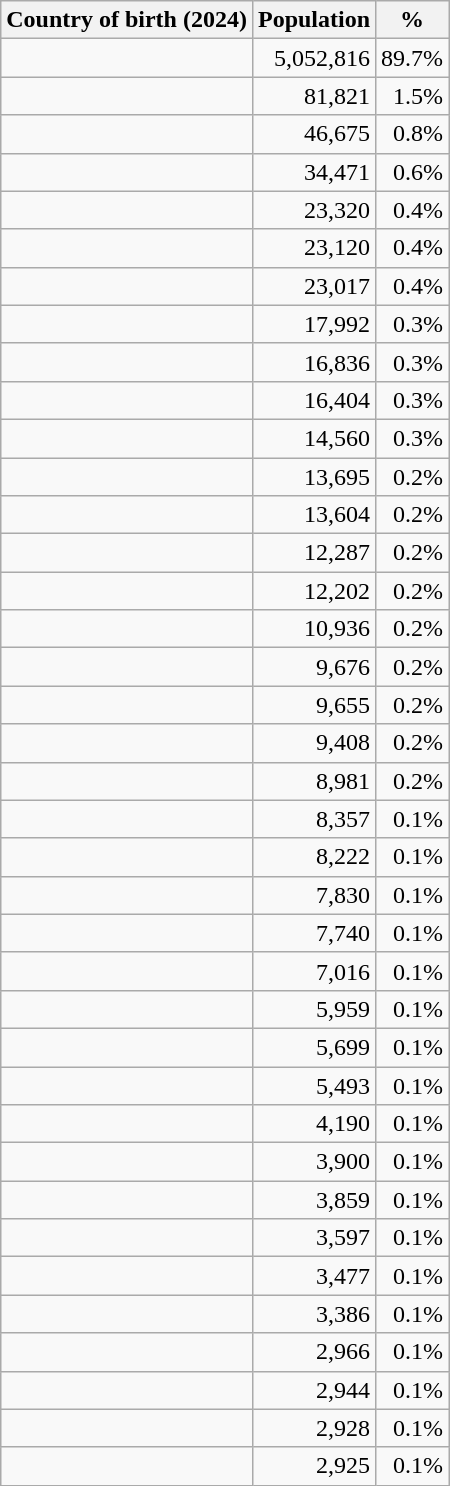<table class="wikitable sortable static-row-numbers sort-under" style=text-align:right>
<tr class=static-row-header style=vertical-align:bottom>
<th>Country of birth (2024)</th>
<th>Population</th>
<th>%</th>
</tr>
<tr>
<td style="text-align: left;"></td>
<td>5,052,816</td>
<td>89.7%</td>
</tr>
<tr>
<td style="text-align: left;"></td>
<td>81,821</td>
<td>1.5%</td>
</tr>
<tr>
<td style="text-align: left;"></td>
<td>46,675</td>
<td>0.8%</td>
</tr>
<tr>
<td style="text-align: left;"></td>
<td>34,471</td>
<td>0.6%</td>
</tr>
<tr>
<td style="text-align: left;"></td>
<td>23,320</td>
<td>0.4%</td>
</tr>
<tr>
<td style="text-align: left;"></td>
<td>23,120</td>
<td>0.4%</td>
</tr>
<tr>
<td style="text-align: left;"></td>
<td>23,017</td>
<td>0.4%</td>
</tr>
<tr>
<td style="text-align: left;"></td>
<td>17,992</td>
<td>0.3%</td>
</tr>
<tr>
<td style="text-align: left;"></td>
<td>16,836</td>
<td>0.3%</td>
</tr>
<tr>
<td style="text-align: left;"></td>
<td>16,404</td>
<td>0.3%</td>
</tr>
<tr>
<td style="text-align: left;"></td>
<td>14,560</td>
<td>0.3%</td>
</tr>
<tr>
<td style="text-align: left;"></td>
<td>13,695</td>
<td>0.2%</td>
</tr>
<tr>
<td style="text-align: left;"></td>
<td>13,604</td>
<td>0.2%</td>
</tr>
<tr>
<td style="text-align: left;"></td>
<td>12,287</td>
<td>0.2%</td>
</tr>
<tr>
<td style="text-align: left;"></td>
<td>12,202</td>
<td>0.2%</td>
</tr>
<tr>
<td style="text-align: left;"></td>
<td>10,936</td>
<td>0.2%</td>
</tr>
<tr>
<td style="text-align: left;"></td>
<td>9,676</td>
<td>0.2%</td>
</tr>
<tr>
<td style="text-align: left;"></td>
<td>9,655</td>
<td>0.2%</td>
</tr>
<tr>
<td style="text-align: left;"></td>
<td>9,408</td>
<td>0.2%</td>
</tr>
<tr>
<td style="text-align: left;"></td>
<td>8,981</td>
<td>0.2%</td>
</tr>
<tr>
<td style="text-align: left;"></td>
<td>8,357</td>
<td>0.1%</td>
</tr>
<tr>
<td style="text-align: left;"></td>
<td>8,222</td>
<td>0.1%</td>
</tr>
<tr>
<td style="text-align: left;"></td>
<td>7,830</td>
<td>0.1%</td>
</tr>
<tr>
<td style="text-align: left;"></td>
<td>7,740</td>
<td>0.1%</td>
</tr>
<tr>
<td style="text-align: left;"></td>
<td>7,016</td>
<td>0.1%</td>
</tr>
<tr>
<td style="text-align: left;"></td>
<td>5,959</td>
<td>0.1%</td>
</tr>
<tr>
<td style="text-align: left;"></td>
<td>5,699</td>
<td>0.1%</td>
</tr>
<tr>
<td style="text-align: left;"></td>
<td>5,493</td>
<td>0.1%</td>
</tr>
<tr>
<td style="text-align: left;"></td>
<td>4,190</td>
<td>0.1%</td>
</tr>
<tr>
<td style="text-align: left;"></td>
<td>3,900</td>
<td>0.1%</td>
</tr>
<tr>
<td style="text-align: left;"></td>
<td>3,859</td>
<td>0.1%</td>
</tr>
<tr>
<td style="text-align: left;"></td>
<td>3,597</td>
<td>0.1%</td>
</tr>
<tr>
<td style="text-align: left;"></td>
<td>3,477</td>
<td>0.1%</td>
</tr>
<tr>
<td style="text-align: left;"></td>
<td>3,386</td>
<td>0.1%</td>
</tr>
<tr>
<td style="text-align: left;"></td>
<td>2,966</td>
<td>0.1%</td>
</tr>
<tr>
<td style="text-align: left;"></td>
<td>2,944</td>
<td>0.1%</td>
</tr>
<tr>
<td style="text-align: left;"></td>
<td>2,928</td>
<td>0.1%</td>
</tr>
<tr>
<td style="text-align: left;"></td>
<td>2,925</td>
<td>0.1%</td>
</tr>
</table>
